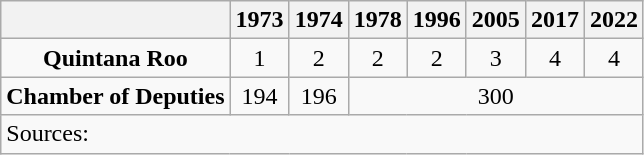<table class="wikitable" style="text-align: center">
<tr>
<th></th>
<th>1973</th>
<th>1974</th>
<th>1978</th>
<th>1996</th>
<th>2005</th>
<th>2017</th>
<th>2022</th>
</tr>
<tr>
<td><strong>Quintana Roo</strong></td>
<td>1</td>
<td>2</td>
<td>2</td>
<td>2</td>
<td>3</td>
<td>4</td>
<td>4</td>
</tr>
<tr>
<td><strong>Chamber of Deputies</strong></td>
<td>194</td>
<td>196</td>
<td colspan=5>300</td>
</tr>
<tr>
<td colspan=8 style="text-align: left">Sources: </td>
</tr>
</table>
